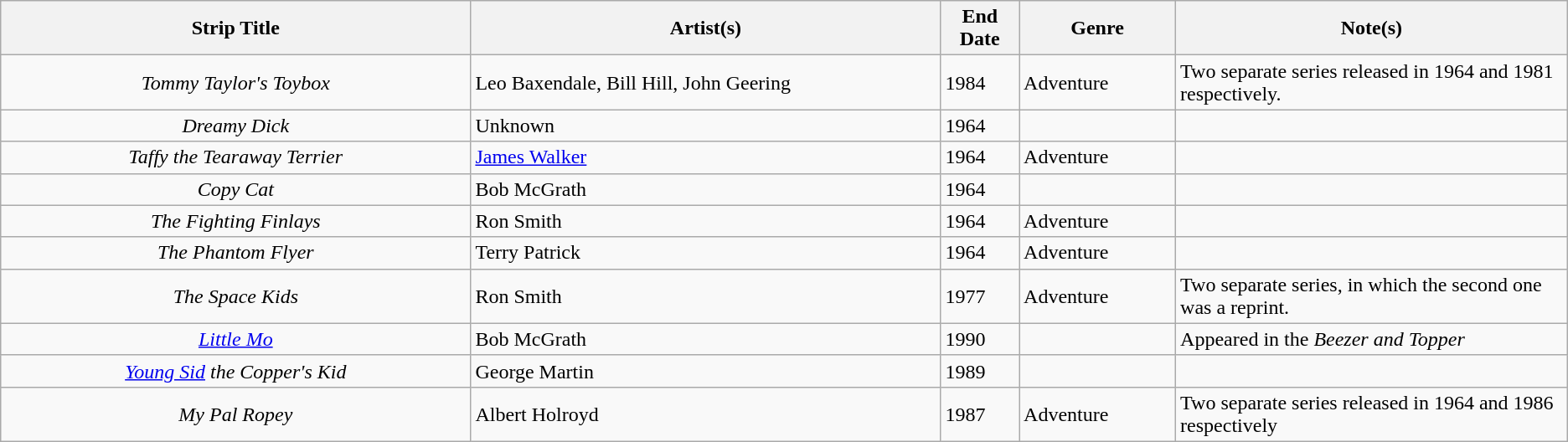<table class="wikitable sortable">
<tr>
<th width=30%>Strip Title</th>
<th width=30%>Artist(s)</th>
<th width=5%>End Date</th>
<th width=10%>Genre</th>
<th width=25%>Note(s)</th>
</tr>
<tr>
<td align=center><em>Tommy Taylor's Toybox</em></td>
<td>Leo Baxendale, Bill Hill, John Geering</td>
<td>1984</td>
<td>Adventure</td>
<td>Two separate series released in 1964 and 1981 respectively.</td>
</tr>
<tr>
<td align=center><em>Dreamy Dick</em></td>
<td>Unknown</td>
<td>1964</td>
<td></td>
<td></td>
</tr>
<tr>
<td align=center><em>Taffy the Tearaway Terrier</em></td>
<td><a href='#'>James Walker</a></td>
<td>1964</td>
<td>Adventure</td>
<td></td>
</tr>
<tr>
<td align=center><em>Copy Cat</em></td>
<td>Bob McGrath</td>
<td>1964</td>
<td></td>
<td></td>
</tr>
<tr>
<td align=center><em>The Fighting Finlays</em></td>
<td>Ron Smith</td>
<td>1964</td>
<td>Adventure</td>
<td></td>
</tr>
<tr>
<td align=center><em>The Phantom Flyer</em></td>
<td>Terry Patrick</td>
<td>1964</td>
<td>Adventure</td>
<td></td>
</tr>
<tr>
<td align=center><em>The Space Kids</em></td>
<td>Ron Smith</td>
<td>1977</td>
<td>Adventure</td>
<td>Two separate series, in which the second one was a reprint.</td>
</tr>
<tr>
<td align=center><em><a href='#'>Little Mo</a></em></td>
<td>Bob McGrath</td>
<td>1990</td>
<td></td>
<td>Appeared in the <em>Beezer and Topper</em></td>
</tr>
<tr>
<td align=center><em><a href='#'>Young Sid</a> the Copper's Kid</em></td>
<td>George Martin</td>
<td>1989</td>
<td></td>
<td></td>
</tr>
<tr>
<td align=center><em>My Pal Ropey</em></td>
<td>Albert Holroyd</td>
<td>1987</td>
<td>Adventure</td>
<td>Two separate series released in 1964 and 1986 respectively</td>
</tr>
</table>
